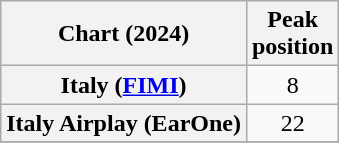<table class="wikitable sortable plainrowheaders" style="text-align:center;">
<tr>
<th scope="col">Chart (2024)</th>
<th scope="col">Peak<br>position</th>
</tr>
<tr>
<th scope="row">Italy (<a href='#'>FIMI</a>)</th>
<td>8</td>
</tr>
<tr>
<th scope="row">Italy Airplay (EarOne)</th>
<td>22</td>
</tr>
<tr>
</tr>
</table>
